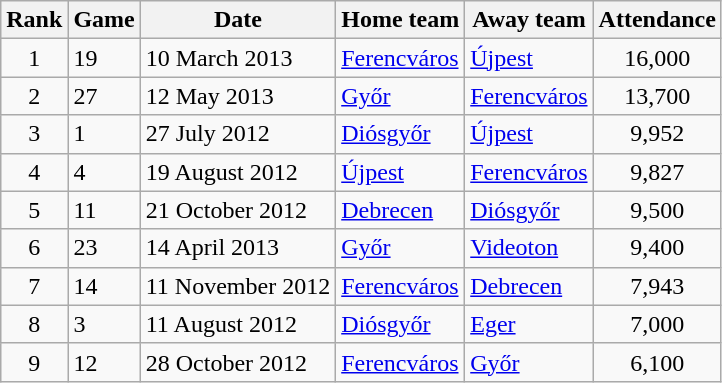<table class="wikitable" style="text-align:center">
<tr>
<th>Rank</th>
<th>Game</th>
<th>Date</th>
<th>Home team</th>
<th>Away team</th>
<th>Attendance</th>
</tr>
<tr>
<td>1</td>
<td align="left">19</td>
<td align="left">10 March 2013</td>
<td align="left"><a href='#'>Ferencváros</a></td>
<td align="left"><a href='#'>Újpest</a></td>
<td>16,000</td>
</tr>
<tr>
<td>2</td>
<td align="left">27</td>
<td align="left">12 May 2013</td>
<td align="left"><a href='#'>Győr</a></td>
<td align="left"><a href='#'>Ferencváros</a></td>
<td>13,700</td>
</tr>
<tr>
<td>3</td>
<td align="left">1</td>
<td align="left">27 July 2012</td>
<td align="left"><a href='#'>Diósgyőr</a></td>
<td align="left"><a href='#'>Újpest</a></td>
<td>9,952</td>
</tr>
<tr>
<td>4</td>
<td align="left">4</td>
<td align="left">19 August 2012</td>
<td align="left"><a href='#'>Újpest</a></td>
<td align="left"><a href='#'>Ferencváros</a></td>
<td>9,827</td>
</tr>
<tr>
<td>5</td>
<td align="left">11</td>
<td align="left">21 October 2012</td>
<td align="left"><a href='#'>Debrecen</a></td>
<td align="left"><a href='#'>Diósgyőr</a></td>
<td>9,500</td>
</tr>
<tr>
<td>6</td>
<td align="left">23</td>
<td align="left">14 April 2013</td>
<td align="left"><a href='#'>Győr</a></td>
<td align="left"><a href='#'>Videoton</a></td>
<td>9,400</td>
</tr>
<tr>
<td>7</td>
<td align="left">14</td>
<td align="left">11 November 2012</td>
<td align="left"><a href='#'>Ferencváros</a></td>
<td align="left"><a href='#'>Debrecen</a></td>
<td>7,943</td>
</tr>
<tr>
<td>8</td>
<td align="left">3</td>
<td align="left">11 August 2012</td>
<td align="left"><a href='#'>Diósgyőr</a></td>
<td align="left"><a href='#'>Eger</a></td>
<td>7,000</td>
</tr>
<tr>
<td>9</td>
<td align="left">12</td>
<td align="left">28 October 2012</td>
<td align="left"><a href='#'>Ferencváros</a></td>
<td align="left"><a href='#'>Győr</a></td>
<td>6,100</td>
</tr>
</table>
